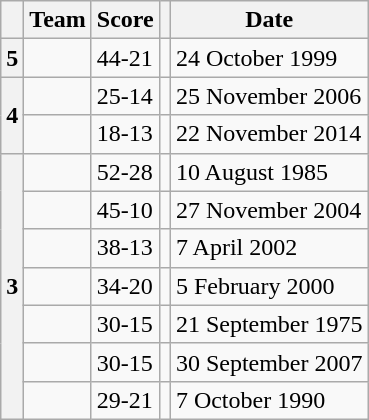<table class="wikitable sortable">
<tr>
<th></th>
<th>Team</th>
<th>Score</th>
<th></th>
<th>Date</th>
</tr>
<tr>
<th>5</th>
<td></td>
<td>44-21</td>
<td></td>
<td>24 October 1999</td>
</tr>
<tr>
<th rowspan=2>4</th>
<td></td>
<td>25-14</td>
<td></td>
<td>25 November 2006</td>
</tr>
<tr>
<td></td>
<td>18-13</td>
<td></td>
<td>22 November 2014</td>
</tr>
<tr>
<th rowspan=7>3</th>
<td></td>
<td>52-28</td>
<td></td>
<td>10 August 1985</td>
</tr>
<tr>
<td></td>
<td>45-10</td>
<td></td>
<td>27 November 2004</td>
</tr>
<tr>
<td></td>
<td>38-13</td>
<td></td>
<td>7 April 2002</td>
</tr>
<tr>
<td></td>
<td>34-20</td>
<td></td>
<td>5 February 2000</td>
</tr>
<tr>
<td></td>
<td>30-15</td>
<td></td>
<td>21 September 1975</td>
</tr>
<tr>
<td></td>
<td>30-15</td>
<td></td>
<td>30 September 2007</td>
</tr>
<tr>
<td></td>
<td>29-21</td>
<td></td>
<td>7 October 1990</td>
</tr>
</table>
